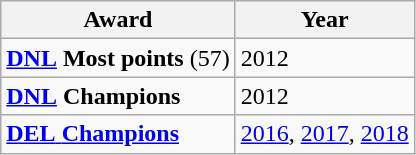<table class="wikitable">
<tr>
<th>Award</th>
<th>Year</th>
</tr>
<tr>
<td><a href='#'><strong>DNL</strong></a> <strong>Most points</strong> (57)</td>
<td>2012</td>
</tr>
<tr>
<td><a href='#'><strong>DNL</strong></a> <strong>Champions</strong></td>
<td>2012</td>
</tr>
<tr>
<td><a href='#'><strong>DEL</strong> <strong>Champions</strong></a></td>
<td><a href='#'>2016</a>, <a href='#'>2017</a>, <a href='#'>2018</a></td>
</tr>
</table>
